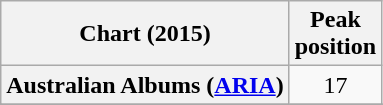<table class="wikitable sortable plainrowheaders">
<tr>
<th>Chart (2015)</th>
<th>Peak<br>position</th>
</tr>
<tr>
<th scope="row">Australian Albums (<a href='#'>ARIA</a>)</th>
<td align="center">17</td>
</tr>
<tr>
</tr>
<tr>
</tr>
<tr>
</tr>
<tr>
</tr>
<tr>
</tr>
<tr>
</tr>
<tr>
</tr>
<tr>
</tr>
<tr>
</tr>
</table>
